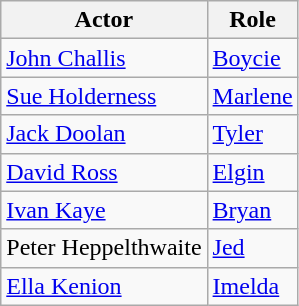<table class="wikitable">
<tr>
<th>Actor</th>
<th>Role</th>
</tr>
<tr>
<td><a href='#'>John Challis</a></td>
<td><a href='#'>Boycie</a></td>
</tr>
<tr>
<td><a href='#'>Sue Holderness</a></td>
<td><a href='#'>Marlene</a></td>
</tr>
<tr>
<td><a href='#'>Jack Doolan</a></td>
<td><a href='#'>Tyler</a></td>
</tr>
<tr>
<td><a href='#'>David Ross</a></td>
<td><a href='#'>Elgin</a></td>
</tr>
<tr>
<td><a href='#'>Ivan Kaye</a></td>
<td><a href='#'>Bryan</a></td>
</tr>
<tr>
<td>Peter Heppelthwaite</td>
<td><a href='#'>Jed</a></td>
</tr>
<tr>
<td><a href='#'>Ella Kenion</a></td>
<td><a href='#'>Imelda</a></td>
</tr>
</table>
